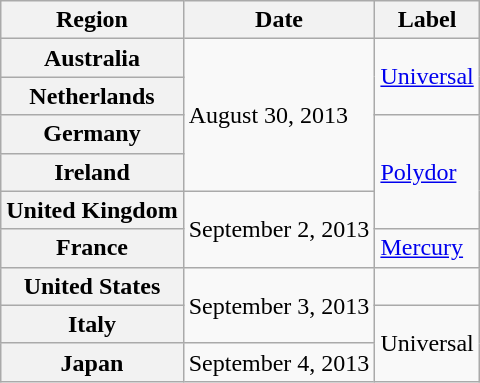<table class="wikitable plainrowheaders">
<tr>
<th scope="col">Region</th>
<th scope="col">Date</th>
<th scope="col">Label</th>
</tr>
<tr>
<th scope="row">Australia</th>
<td rowspan="4">August 30, 2013</td>
<td rowspan="2"><a href='#'>Universal</a></td>
</tr>
<tr>
<th scope="row">Netherlands</th>
</tr>
<tr>
<th scope="row">Germany</th>
<td rowspan="3"><a href='#'>Polydor</a></td>
</tr>
<tr>
<th scope="row">Ireland</th>
</tr>
<tr>
<th scope="row">United Kingdom</th>
<td rowspan="2">September 2, 2013</td>
</tr>
<tr>
<th scope="row">France</th>
<td><a href='#'>Mercury</a></td>
</tr>
<tr>
<th scope="row">United States</th>
<td rowspan="2">September 3, 2013</td>
<td></td>
</tr>
<tr>
<th scope="row">Italy</th>
<td rowspan="2">Universal</td>
</tr>
<tr>
<th scope="row">Japan</th>
<td>September 4, 2013</td>
</tr>
</table>
